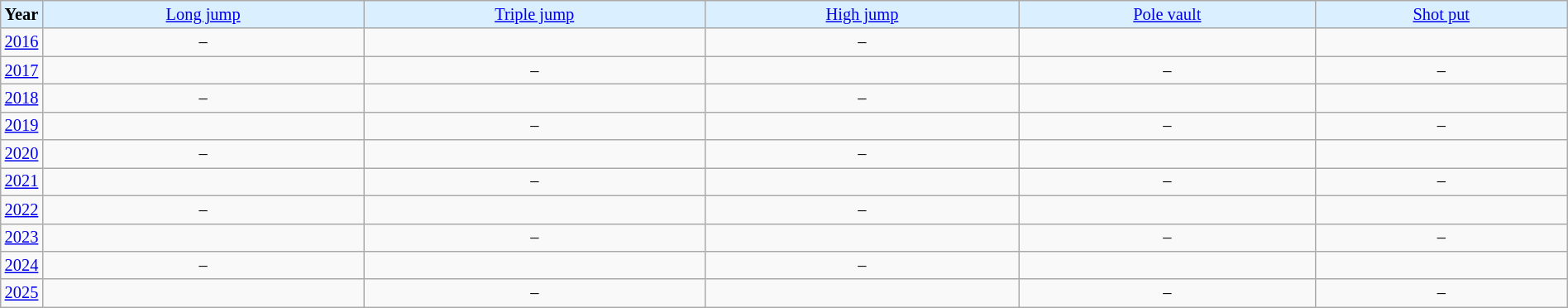<table class="wikitable" style="font-size:85%; text-align:center; float:center; width:100%">
<tr align="center" bgcolor="#DAEFFF">
<td width=20><strong>Year</strong></td>
<td><a href='#'>Long jump</a></td>
<td><a href='#'>Triple jump</a></td>
<td><a href='#'>High jump</a></td>
<td><a href='#'>Pole vault</a></td>
<td><a href='#'>Shot put</a></td>
</tr>
<tr>
<td><a href='#'>2016</a></td>
<td>–</td>
<td></td>
<td>–</td>
<td></td>
<td></td>
</tr>
<tr>
<td><a href='#'>2017</a></td>
<td></td>
<td>–</td>
<td></td>
<td>–</td>
<td>–</td>
</tr>
<tr>
<td><a href='#'>2018</a></td>
<td>–</td>
<td></td>
<td>–</td>
<td></td>
<td></td>
</tr>
<tr>
<td><a href='#'>2019</a></td>
<td></td>
<td>–</td>
<td></td>
<td>–</td>
<td>–</td>
</tr>
<tr>
<td><a href='#'>2020</a></td>
<td>–</td>
<td></td>
<td>–</td>
<td></td>
<td></td>
</tr>
<tr>
<td><a href='#'>2021</a></td>
<td></td>
<td>–</td>
<td></td>
<td>–</td>
<td>–</td>
</tr>
<tr>
<td><a href='#'>2022</a></td>
<td>–</td>
<td></td>
<td>–</td>
<td></td>
<td></td>
</tr>
<tr>
<td><a href='#'>2023</a></td>
<td></td>
<td>–</td>
<td></td>
<td>–</td>
<td>–</td>
</tr>
<tr>
<td><a href='#'>2024</a></td>
<td>–</td>
<td></td>
<td>–</td>
<td></td>
<td></td>
</tr>
<tr>
<td><a href='#'>2025</a></td>
<td></td>
<td>–</td>
<td></td>
<td>–</td>
<td>–</td>
</tr>
</table>
